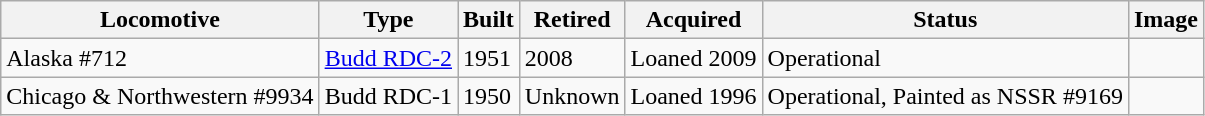<table class="wikitable sortable">
<tr>
<th>Locomotive</th>
<th class="unsortable">Type</th>
<th>Built</th>
<th>Retired</th>
<th class="unsortable">Acquired</th>
<th>Status</th>
<th class="unsortable">Image</th>
</tr>
<tr>
<td>Alaska #712</td>
<td><a href='#'>Budd RDC-2</a></td>
<td>1951</td>
<td>2008</td>
<td>Loaned 2009</td>
<td>Operational</td>
<td></td>
</tr>
<tr>
<td>Chicago & Northwestern #9934</td>
<td>Budd RDC-1</td>
<td>1950</td>
<td>Unknown</td>
<td>Loaned 1996</td>
<td>Operational, Painted as NSSR #9169</td>
<td></td>
</tr>
</table>
